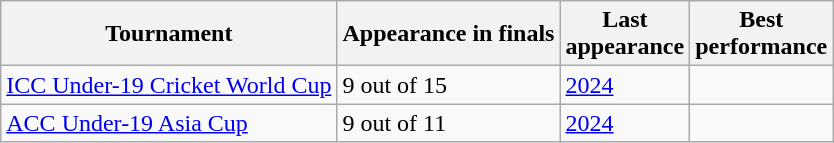<table class="wikitable sortable" style="text-align:left;">
<tr>
<th>Tournament</th>
<th data-sort-type="number">Appearance in finals</th>
<th>Last<br>appearance</th>
<th>Best<br>performance</th>
</tr>
<tr>
<td><a href='#'>ICC Under-19 Cricket World Cup</a></td>
<td>9 out of 15</td>
<td><a href='#'>2024</a></td>
<td></td>
</tr>
<tr>
<td><a href='#'>ACC Under-19 Asia Cup</a></td>
<td>9 out of 11</td>
<td><a href='#'>2024</a></td>
<td></td>
</tr>
</table>
